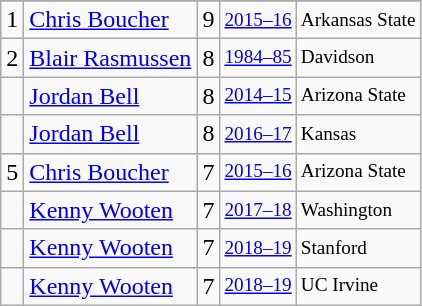<table class="wikitable">
<tr>
</tr>
<tr>
<td>1</td>
<td><a href='#'>Chris Boucher</a></td>
<td>9</td>
<td style="font-size:80%;"><a href='#'>2015–16</a></td>
<td style="font-size:80%;">Arkansas State</td>
</tr>
<tr>
<td>2</td>
<td><a href='#'>Blair Rasmussen</a></td>
<td>8</td>
<td style="font-size:80%;"><a href='#'>1984–85</a></td>
<td style="font-size:80%;">Davidson</td>
</tr>
<tr>
<td></td>
<td><a href='#'>Jordan Bell</a></td>
<td>8</td>
<td style="font-size:80%;"><a href='#'>2014–15</a></td>
<td style="font-size:80%;">Arizona State</td>
</tr>
<tr>
<td></td>
<td><a href='#'>Jordan Bell</a></td>
<td>8</td>
<td style="font-size:80%;"><a href='#'>2016–17</a></td>
<td style="font-size:80%;">Kansas</td>
</tr>
<tr>
<td>5</td>
<td><a href='#'>Chris Boucher</a></td>
<td>7</td>
<td style="font-size:80%;"><a href='#'>2015–16</a></td>
<td style="font-size:80%;">Arizona State</td>
</tr>
<tr>
<td></td>
<td><a href='#'>Kenny Wooten</a></td>
<td>7</td>
<td style="font-size:80%;"><a href='#'>2017–18</a></td>
<td style="font-size:80%;">Washington</td>
</tr>
<tr>
<td></td>
<td><a href='#'>Kenny Wooten</a></td>
<td>7</td>
<td style="font-size:80%;"><a href='#'>2018–19</a></td>
<td style="font-size:80%;">Stanford</td>
</tr>
<tr>
<td></td>
<td><a href='#'>Kenny Wooten</a></td>
<td>7</td>
<td style="font-size:80%;"><a href='#'>2018–19</a></td>
<td style="font-size:80%;">UC Irvine</td>
</tr>
</table>
